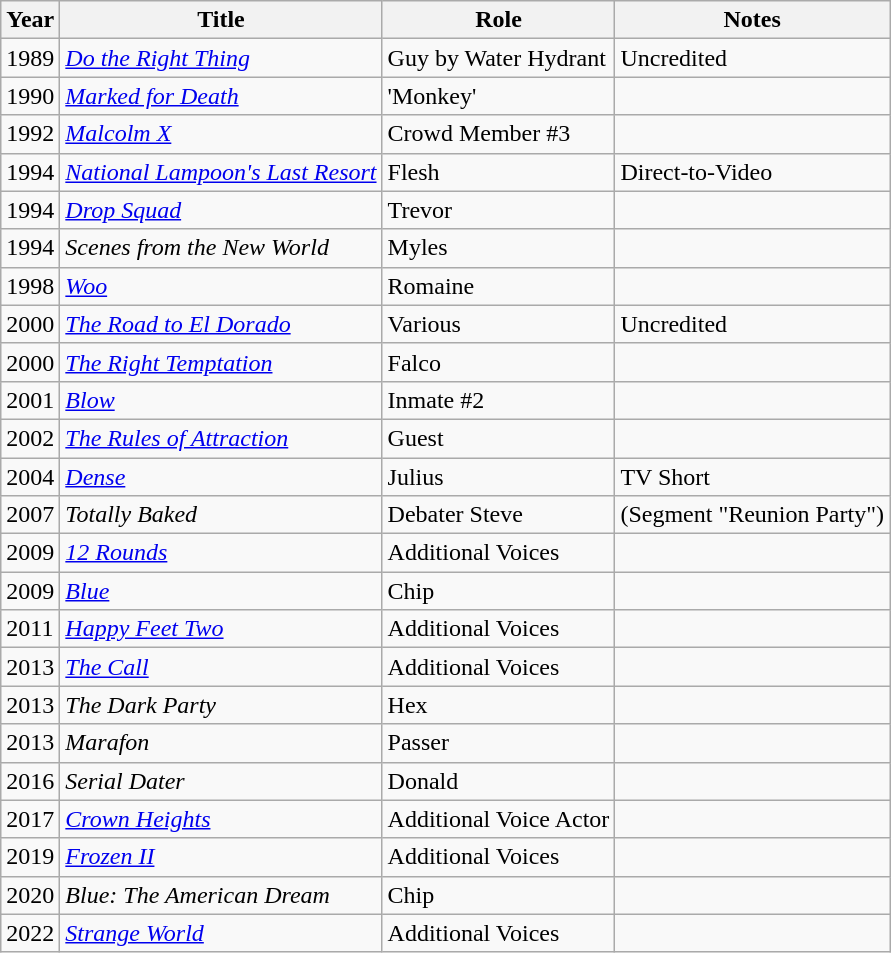<table class="wikitable">
<tr>
<th>Year</th>
<th>Title</th>
<th>Role</th>
<th>Notes</th>
</tr>
<tr>
<td>1989</td>
<td><em><a href='#'>Do the Right Thing</a></em></td>
<td>Guy by Water Hydrant</td>
<td>Uncredited</td>
</tr>
<tr>
<td>1990</td>
<td><em><a href='#'>Marked for Death</a></em></td>
<td>'Monkey'</td>
<td></td>
</tr>
<tr>
<td>1992</td>
<td><em><a href='#'>Malcolm X</a></em></td>
<td>Crowd Member #3</td>
<td></td>
</tr>
<tr>
<td>1994</td>
<td><em><a href='#'>National Lampoon's Last Resort</a></em></td>
<td>Flesh</td>
<td>Direct-to-Video</td>
</tr>
<tr>
<td>1994</td>
<td><em><a href='#'>Drop Squad</a></em></td>
<td>Trevor</td>
<td></td>
</tr>
<tr>
<td>1994</td>
<td><em>Scenes from the New World</em></td>
<td>Myles</td>
<td></td>
</tr>
<tr>
<td>1998</td>
<td><em><a href='#'>Woo</a></em></td>
<td>Romaine</td>
<td></td>
</tr>
<tr>
<td>2000</td>
<td><em><a href='#'>The Road to El Dorado</a></em></td>
<td>Various</td>
<td>Uncredited</td>
</tr>
<tr>
<td>2000</td>
<td><em><a href='#'>The Right Temptation</a></em></td>
<td>Falco</td>
<td></td>
</tr>
<tr>
<td>2001</td>
<td><em><a href='#'>Blow</a></em></td>
<td>Inmate #2</td>
<td></td>
</tr>
<tr>
<td>2002</td>
<td><em><a href='#'>The Rules of Attraction</a></em></td>
<td>Guest</td>
<td></td>
</tr>
<tr>
<td>2004</td>
<td><em><a href='#'>Dense</a></em></td>
<td>Julius</td>
<td>TV Short</td>
</tr>
<tr>
<td>2007</td>
<td><em>Totally Baked</em></td>
<td>Debater Steve</td>
<td>(Segment "Reunion Party")</td>
</tr>
<tr>
<td>2009</td>
<td><em><a href='#'>12 Rounds</a></em></td>
<td>Additional Voices</td>
<td></td>
</tr>
<tr>
<td>2009</td>
<td><em><a href='#'>Blue</a></em></td>
<td>Chip</td>
<td></td>
</tr>
<tr>
<td>2011</td>
<td><em><a href='#'>Happy Feet Two</a></em></td>
<td>Additional Voices</td>
<td></td>
</tr>
<tr>
<td>2013</td>
<td><em><a href='#'>The Call</a></em></td>
<td>Additional Voices</td>
<td></td>
</tr>
<tr>
<td>2013</td>
<td><em>The Dark Party</em></td>
<td>Hex</td>
<td></td>
</tr>
<tr>
<td>2013</td>
<td><em>Marafon</em></td>
<td>Passer</td>
<td></td>
</tr>
<tr>
<td>2016</td>
<td><em>Serial Dater</em></td>
<td>Donald</td>
<td></td>
</tr>
<tr>
<td>2017</td>
<td><em><a href='#'>Crown Heights</a></em></td>
<td>Additional Voice Actor</td>
<td></td>
</tr>
<tr>
<td>2019</td>
<td><em><a href='#'>Frozen II</a></em></td>
<td>Additional Voices</td>
<td></td>
</tr>
<tr>
<td>2020</td>
<td><em>Blue: The American Dream</em></td>
<td>Chip</td>
<td></td>
</tr>
<tr>
<td>2022</td>
<td><em><a href='#'>Strange World</a></em></td>
<td>Additional Voices</td>
<td></td>
</tr>
</table>
